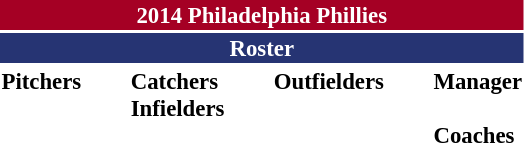<table class="toccolours" style="font-size: 95%;">
<tr>
<th colspan="10" style="background:#a50024; color:#fff; text-align:center;"><strong>2014 Philadelphia Phillies</strong></th>
</tr>
<tr>
<td colspan="7" style="background:#263473; color:white; text-align:center;"><strong>Roster</strong></td>
</tr>
<tr>
<td valign="top"><strong>Pitchers</strong><br>
























</td>
<td style="width:25px;"></td>
<td valign="top"><strong>Catchers</strong><br>



<strong>Infielders</strong>











</td>
<td style="width:25px;"></td>
<td valign="top"><strong>Outfielders</strong><br>





</td>
<td style="width:25px;"></td>
<td valign="top"><strong>Manager</strong><br><br><strong>Coaches</strong>
 
 
 
 
 
 
 
 </td>
</tr>
</table>
